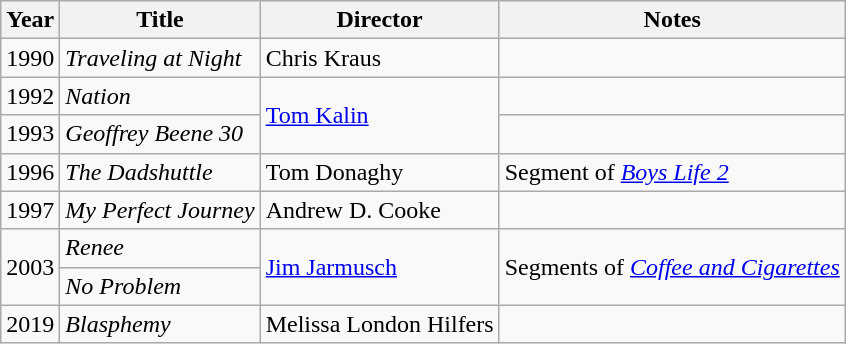<table class="wikitable">
<tr>
<th>Year</th>
<th>Title</th>
<th>Director</th>
<th>Notes</th>
</tr>
<tr>
<td>1990</td>
<td><em>Traveling at Night</em></td>
<td>Chris Kraus</td>
<td></td>
</tr>
<tr>
<td>1992</td>
<td><em>Nation</em></td>
<td rowspan=2><a href='#'>Tom Kalin</a></td>
<td></td>
</tr>
<tr>
<td>1993</td>
<td><em>Geoffrey Beene 30</em></td>
<td></td>
</tr>
<tr>
<td>1996</td>
<td><em>The Dadshuttle</em></td>
<td>Tom Donaghy</td>
<td>Segment of <em><a href='#'>Boys Life 2</a></em></td>
</tr>
<tr>
<td>1997</td>
<td><em>My Perfect Journey</em></td>
<td>Andrew D. Cooke</td>
<td></td>
</tr>
<tr>
<td rowspan=2>2003</td>
<td><em>Renee</em></td>
<td rowspan=2><a href='#'>Jim Jarmusch</a></td>
<td rowspan=2>Segments of <em><a href='#'>Coffee and Cigarettes</a></em></td>
</tr>
<tr>
<td><em>No Problem</em></td>
</tr>
<tr>
<td>2019</td>
<td><em>Blasphemy</em></td>
<td>Melissa London Hilfers</td>
<td></td>
</tr>
</table>
